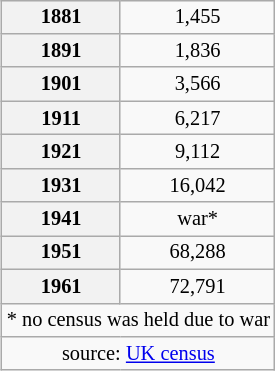<table class="wikitable" align="right" style=font-size:85%;margin-left:10px;>
<tr>
<th align="center">1881</th>
<td align="center">1,455</td>
</tr>
<tr>
<th align="center">1891</th>
<td align="center">1,836</td>
</tr>
<tr>
<th align="center">1901</th>
<td align="center">3,566</td>
</tr>
<tr>
<th align="center">1911</th>
<td align="center">6,217</td>
</tr>
<tr>
<th align="center">1921</th>
<td align="center">9,112</td>
</tr>
<tr>
<th align="center">1931</th>
<td align="center">16,042</td>
</tr>
<tr>
<th align="center">1941</th>
<td align="center">war*</td>
</tr>
<tr>
<th align="center">1951</th>
<td align="center">68,288</td>
</tr>
<tr>
<th align="center">1961</th>
<td align="center">72,791</td>
</tr>
<tr>
<td colspan=2>* no census was held due to war</td>
</tr>
<tr>
<td colspan=2 align=center>source: <a href='#'>UK census</a></td>
</tr>
</table>
